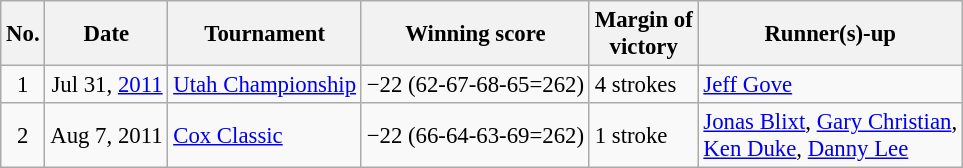<table class="wikitable" style="font-size:95%;">
<tr>
<th>No.</th>
<th>Date</th>
<th>Tournament</th>
<th>Winning score</th>
<th>Margin of<br>victory</th>
<th>Runner(s)-up</th>
</tr>
<tr>
<td align=center>1</td>
<td align=right>Jul 31, <a href='#'>2011</a></td>
<td><a href='#'>Utah Championship</a></td>
<td>−22 (62-67-68-65=262)</td>
<td>4 strokes</td>
<td> <a href='#'>Jeff Gove</a></td>
</tr>
<tr>
<td align=center>2</td>
<td align=right>Aug 7, 2011</td>
<td><a href='#'>Cox Classic</a></td>
<td>−22 (66-64-63-69=262)</td>
<td>1 stroke</td>
<td> <a href='#'>Jonas Blixt</a>,  <a href='#'>Gary Christian</a>,<br> <a href='#'>Ken Duke</a>,  <a href='#'>Danny Lee</a></td>
</tr>
</table>
